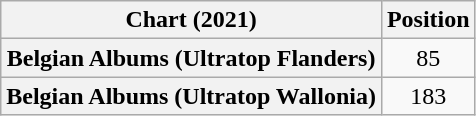<table class="wikitable sortable plainrowheaders" style="text-align:center">
<tr>
<th scope="col">Chart (2021)</th>
<th scope="col">Position</th>
</tr>
<tr>
<th scope="row">Belgian Albums (Ultratop Flanders)</th>
<td>85</td>
</tr>
<tr>
<th scope="row">Belgian Albums (Ultratop Wallonia)</th>
<td>183</td>
</tr>
</table>
